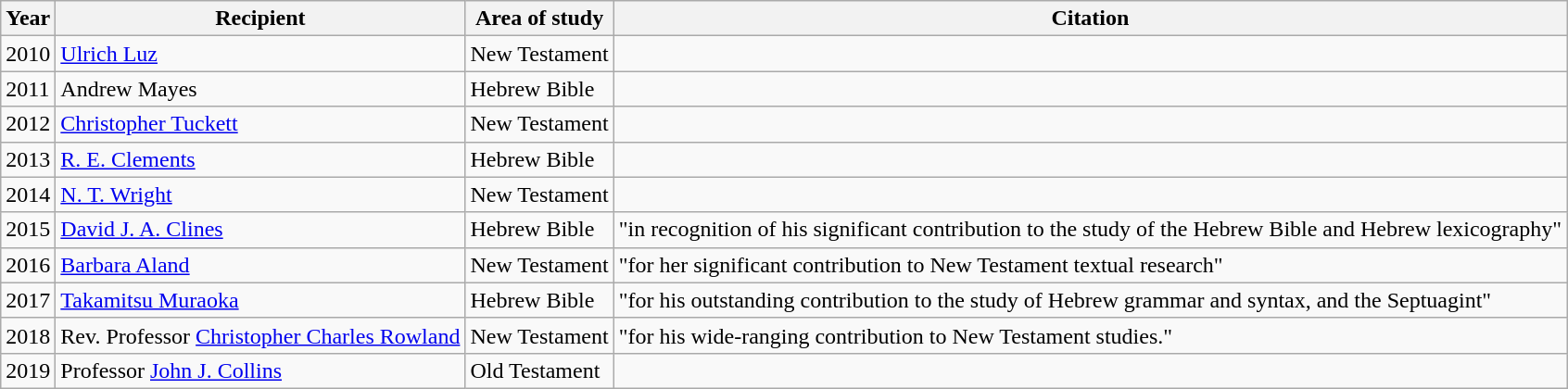<table class="wikitable sortable">
<tr>
<th>Year</th>
<th>Recipient</th>
<th>Area of study</th>
<th>Citation</th>
</tr>
<tr>
<td>2010</td>
<td><a href='#'>Ulrich Luz</a></td>
<td>New Testament</td>
<td></td>
</tr>
<tr>
<td>2011</td>
<td>Andrew Mayes</td>
<td>Hebrew Bible</td>
<td></td>
</tr>
<tr>
<td>2012</td>
<td><a href='#'>Christopher Tuckett</a></td>
<td>New Testament</td>
<td></td>
</tr>
<tr>
<td>2013</td>
<td><a href='#'>R. E. Clements</a></td>
<td>Hebrew Bible</td>
<td></td>
</tr>
<tr>
<td>2014</td>
<td><a href='#'>N. T. Wright</a></td>
<td>New Testament</td>
<td></td>
</tr>
<tr>
<td>2015</td>
<td><a href='#'>David J. A. Clines</a></td>
<td>Hebrew Bible</td>
<td>"in recognition of his significant contribution to the study of the Hebrew Bible and Hebrew lexicography"</td>
</tr>
<tr>
<td>2016</td>
<td><a href='#'>Barbara Aland</a></td>
<td>New Testament</td>
<td>"for her significant contribution to New Testament textual research"</td>
</tr>
<tr>
<td>2017</td>
<td><a href='#'>Takamitsu Muraoka</a></td>
<td>Hebrew Bible</td>
<td>"for his outstanding contribution to the study of Hebrew grammar and syntax, and the Septuagint"</td>
</tr>
<tr>
<td>2018</td>
<td>Rev. Professor <a href='#'>Christopher Charles Rowland</a></td>
<td>New Testament</td>
<td>"for his wide-ranging contribution to New Testament studies."</td>
</tr>
<tr>
<td>2019</td>
<td>Professor <a href='#'>John J. Collins</a></td>
<td>Old Testament</td>
<td></td>
</tr>
</table>
